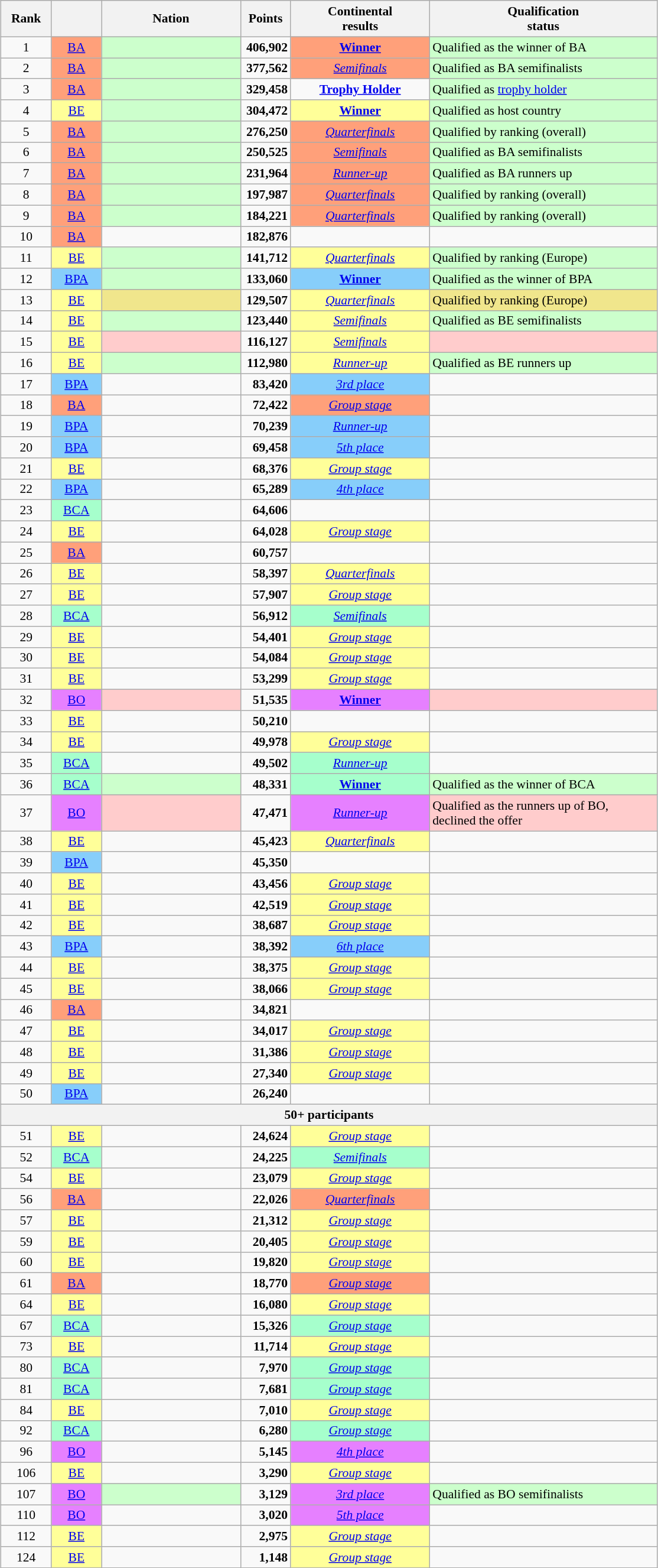<table class="sortable wikitable" style="font-size:90%; text-align:center; margin:0.5em auto;">
<tr>
<th width="50">Rank</th>
<th width="50"></th>
<th width="150">Nation</th>
<th width="50">Points</th>
<th width="150">Continental<br>results</th>
<th width="250">Qualification<br>status</th>
</tr>
<tr>
<td>1</td>
<td bgcolor="#FFA07A"><a href='#'>BA</a></td>
<td align="left" bgcolor="#ccffcc"></td>
<td align="right"><strong>406,902</strong></td>
<td bgcolor="#FFA07A"><strong><a href='#'>Winner</a></strong></td>
<td align="left" bgcolor="#ccffcc">Qualified as the winner of BA</td>
</tr>
<tr>
<td>2</td>
<td bgcolor="#FFA07A"><a href='#'>BA</a></td>
<td align="left" bgcolor="#ccffcc"></td>
<td align="right"><strong>377,562</strong></td>
<td bgcolor="#FFA07A"><em><a href='#'>Semifinals</a></em></td>
<td align="left" bgcolor="#ccffcc">Qualified as BA semifinalists</td>
</tr>
<tr>
<td>3</td>
<td bgcolor="#FFA07A"><a href='#'>BA</a></td>
<td align="left" bgcolor="#ccffcc"></td>
<td align="right"><strong>329,458</strong></td>
<td><strong><a href='#'>Trophy Holder</a></strong></td>
<td align="left" bgcolor="#ccffcc">Qualified as <a href='#'>trophy holder</a></td>
</tr>
<tr>
<td>4</td>
<td bgcolor="#FFFF99"><a href='#'>BE</a></td>
<td align="left" bgcolor="#ccffcc"></td>
<td align="right"><strong>304,472</strong></td>
<td bgcolor="#FFFF99"><strong><a href='#'>Winner</a></strong></td>
<td align="left" bgcolor="#ccffcc">Qualified as host country</td>
</tr>
<tr>
<td>5</td>
<td bgcolor="#FFA07A"><a href='#'>BA</a></td>
<td align="left" bgcolor="#ccffcc"></td>
<td align="right"><strong>276,250</strong></td>
<td bgcolor="#FFA07A"><em><a href='#'>Quarterfinals</a></em></td>
<td align="left" bgcolor="#ccffcc">Qualified by ranking (overall)</td>
</tr>
<tr>
<td>6</td>
<td bgcolor="#FFA07A"><a href='#'>BA</a></td>
<td align="left" bgcolor="#ccffcc"></td>
<td align="right"><strong>250,525</strong></td>
<td bgcolor="#FFA07A"><em><a href='#'>Semifinals</a></em></td>
<td align="left" bgcolor="#ccffcc">Qualified as BA semifinalists</td>
</tr>
<tr>
<td>7</td>
<td bgcolor="#FFA07A"><a href='#'>BA</a></td>
<td align="left" bgcolor="#ccffcc"></td>
<td align="right"><strong>231,964</strong></td>
<td bgcolor="#FFA07A"><em><a href='#'>Runner-up</a></em></td>
<td align="left" bgcolor="#ccffcc">Qualified as BA runners up</td>
</tr>
<tr>
<td>8</td>
<td bgcolor="#FFA07A"><a href='#'>BA</a></td>
<td align="left" bgcolor="#ccffcc"></td>
<td align="right"><strong>197,987</strong></td>
<td bgcolor="#FFA07A"><em><a href='#'>Quarterfinals</a></em></td>
<td align="left" bgcolor="#ccffcc">Qualified by ranking (overall)</td>
</tr>
<tr>
<td>9</td>
<td bgcolor="#FFA07A"><a href='#'>BA</a></td>
<td align="left" bgcolor="#ccffcc"></td>
<td align="right"><strong>184,221</strong></td>
<td bgcolor="#FFA07A"><em><a href='#'>Quarterfinals</a></em></td>
<td align="left" bgcolor="#ccffcc">Qualified by ranking (overall)</td>
</tr>
<tr>
<td>10</td>
<td bgcolor="#FFA07A"><a href='#'>BA</a></td>
<td align="left"></td>
<td align="right"><strong>182,876</strong></td>
<td></td>
<td align="left"></td>
</tr>
<tr>
<td>11</td>
<td bgcolor="#FFFF99"><a href='#'>BE</a></td>
<td align="left" bgcolor="#ccffcc"></td>
<td align="right"><strong>141,712</strong></td>
<td bgcolor="#FFFF99"><em><a href='#'>Quarterfinals</a></em></td>
<td align="left" bgcolor="#ccffcc">Qualified by ranking (Europe)</td>
</tr>
<tr>
<td>12</td>
<td bgcolor="#87CEFA"><a href='#'>BPA</a></td>
<td align="left" bgcolor="#ccffcc"></td>
<td align="right"><strong>133,060</strong></td>
<td bgcolor="#87CEFA"><strong><a href='#'>Winner</a></strong></td>
<td align="left" bgcolor="#ccffcc">Qualified as the winner of BPA</td>
</tr>
<tr>
<td>13</td>
<td bgcolor="#FFFF99"><a href='#'>BE</a></td>
<td align="left" bgcolor="#f0e68c"></td>
<td align="right"><strong>129,507</strong></td>
<td bgcolor="#FFFF99"><em><a href='#'>Quarterfinals</a></em></td>
<td align="left" bgcolor="#f0e68c">Qualified by ranking (Europe)</td>
</tr>
<tr>
<td>14</td>
<td bgcolor="#FFFF99"><a href='#'>BE</a></td>
<td align="left" bgcolor="#ccffcc"></td>
<td align="right"><strong>123,440</strong></td>
<td bgcolor="#FFFF99"><em><a href='#'>Semifinals</a></em></td>
<td align="left" bgcolor="#ccffcc">Qualified as BE semifinalists</td>
</tr>
<tr>
<td>15</td>
<td bgcolor="#FFFF99"><a href='#'>BE</a></td>
<td align="left" bgcolor="#ffcccc"></td>
<td align="right"><strong>116,127</strong></td>
<td bgcolor="#FFFF99"><em><a href='#'>Semifinals</a></em></td>
<td align="left" bgcolor="#ffcccc"></td>
</tr>
<tr>
<td>16</td>
<td bgcolor="#FFFF99"><a href='#'>BE</a></td>
<td align="left" bgcolor="#ccffcc"></td>
<td align="right"><strong>112,980</strong></td>
<td bgcolor="#FFFF99"><em><a href='#'>Runner-up</a></em></td>
<td align="left" bgcolor="#ccffcc">Qualified as BE runners up</td>
</tr>
<tr>
<td>17</td>
<td bgcolor="#87CEFA"><a href='#'>BPA</a></td>
<td align="left"></td>
<td align="right"><strong>83,420</strong></td>
<td bgcolor="#87CEFA"><em><a href='#'>3rd place</a></em></td>
<td align="left"></td>
</tr>
<tr>
<td>18</td>
<td bgcolor="#FFA07A"><a href='#'>BA</a></td>
<td align="left"></td>
<td align="right"><strong>72,422</strong></td>
<td bgcolor="#FFA07A"><em><a href='#'>Group stage</a></em></td>
<td align="left"></td>
</tr>
<tr>
<td>19</td>
<td bgcolor="#87CEFA"><a href='#'>BPA</a></td>
<td align="left"></td>
<td align="right"><strong>70,239</strong></td>
<td bgcolor="#87CEFA"><em><a href='#'>Runner-up</a></em></td>
<td align="left"></td>
</tr>
<tr>
<td>20</td>
<td bgcolor="#87CEFA"><a href='#'>BPA</a></td>
<td align="left"></td>
<td align="right"><strong>69,458</strong></td>
<td bgcolor="#87CEFA"><em><a href='#'>5th place</a></em></td>
<td align="left"></td>
</tr>
<tr>
<td>21</td>
<td bgcolor="#FFFF99"><a href='#'>BE</a></td>
<td align="left"></td>
<td align="right"><strong>68,376</strong></td>
<td bgcolor="#FFFF99"><em><a href='#'>Group stage</a></em></td>
<td align="left"></td>
</tr>
<tr>
<td>22</td>
<td bgcolor="#87CEFA"><a href='#'>BPA</a></td>
<td align="left"></td>
<td align="right"><strong>65,289</strong></td>
<td bgcolor="#87CEFA"><em><a href='#'>4th place</a></em></td>
<td align="left"></td>
</tr>
<tr>
<td>23</td>
<td bgcolor="#A6FFCC"><a href='#'>BCA</a></td>
<td align="left"></td>
<td align="right"><strong>64,606</strong></td>
<td></td>
<td align="left"></td>
</tr>
<tr>
<td>24</td>
<td bgcolor="#FFFF99"><a href='#'>BE</a></td>
<td align="left"></td>
<td align="right"><strong>64,028</strong></td>
<td bgcolor="#FFFF99"><em><a href='#'>Group stage</a></em></td>
<td align="left"></td>
</tr>
<tr>
<td>25</td>
<td bgcolor="#FFA07A"><a href='#'>BA</a></td>
<td align="left"></td>
<td align="right"><strong>60,757</strong></td>
<td></td>
<td align="left"></td>
</tr>
<tr>
<td>26</td>
<td bgcolor="#FFFF99"><a href='#'>BE</a></td>
<td align="left"></td>
<td align="right"><strong>58,397</strong></td>
<td bgcolor="#FFFF99"><em><a href='#'>Quarterfinals</a></em></td>
<td align="left"></td>
</tr>
<tr>
<td>27</td>
<td bgcolor="#FFFF99"><a href='#'>BE</a></td>
<td align="left"></td>
<td align="right"><strong>57,907</strong></td>
<td bgcolor="#FFFF99"><em><a href='#'>Group stage</a></em></td>
<td align="left"></td>
</tr>
<tr>
<td>28</td>
<td bgcolor="#A6FFCC"><a href='#'>BCA</a></td>
<td align="left"></td>
<td align="right"><strong>56,912</strong></td>
<td bgcolor="#A6FFCC"><em><a href='#'>Semifinals</a></em></td>
<td align="left"></td>
</tr>
<tr>
<td>29</td>
<td bgcolor="#FFFF99"><a href='#'>BE</a></td>
<td align="left"></td>
<td align="right"><strong>54,401</strong></td>
<td bgcolor="#FFFF99"><em><a href='#'>Group stage</a></em></td>
<td align="left"></td>
</tr>
<tr>
<td>30</td>
<td bgcolor="#FFFF99"><a href='#'>BE</a></td>
<td align="left"></td>
<td align="right"><strong>54,084</strong></td>
<td bgcolor="#FFFF99"><em><a href='#'>Group stage</a></em></td>
<td align="left"></td>
</tr>
<tr>
<td>31</td>
<td bgcolor="#FFFF99"><a href='#'>BE</a></td>
<td align="left"></td>
<td align="right"><strong>53,299</strong></td>
<td bgcolor="#FFFF99"><em><a href='#'>Group stage</a></em></td>
<td align="left"></td>
</tr>
<tr>
<td>32</td>
<td bgcolor="#E680FF"><a href='#'>BO</a></td>
<td align="left" bgcolor="#ffcccc"></td>
<td align="right"><strong>51,535</strong></td>
<td bgcolor="#E680FF"><strong><a href='#'>Winner</a></strong></td>
<td align="left" bgcolor="#ffcccc"></td>
</tr>
<tr>
<td>33</td>
<td bgcolor="#FFFF99"><a href='#'>BE</a></td>
<td align="left"></td>
<td align="right"><strong>50,210</strong></td>
<td></td>
<td align="left"></td>
</tr>
<tr>
<td>34</td>
<td bgcolor="#FFFF99"><a href='#'>BE</a></td>
<td align="left"></td>
<td align="right"><strong>49,978</strong></td>
<td bgcolor="#FFFF99"><em><a href='#'>Group stage</a></em></td>
<td align="left"></td>
</tr>
<tr>
<td>35</td>
<td bgcolor="#A6FFCC"><a href='#'>BCA</a></td>
<td align="left"></td>
<td align="right"><strong>49,502</strong></td>
<td bgcolor="#A6FFCC"><em><a href='#'>Runner-up</a></em></td>
<td align="left"></td>
</tr>
<tr>
<td>36</td>
<td bgcolor="#A6FFCC"><a href='#'>BCA</a></td>
<td align="left" bgcolor="#ccffcc"></td>
<td align="right"><strong>48,331</strong></td>
<td bgcolor="#A6FFCC"><strong><a href='#'>Winner</a></strong></td>
<td align="left" bgcolor="#ccffcc">Qualified as the winner of BCA</td>
</tr>
<tr>
<td>37</td>
<td bgcolor="#E680FF"><a href='#'>BO</a></td>
<td align="left" bgcolor="#ffcccc"></td>
<td align="right"><strong>47,471</strong></td>
<td bgcolor="#E680FF"><em><a href='#'>Runner-up</a></em></td>
<td align="left" bgcolor="#ffcccc">Qualified as the runners up of BO, declined the offer</td>
</tr>
<tr>
<td>38</td>
<td bgcolor="#FFFF99"><a href='#'>BE</a></td>
<td align="left"></td>
<td align="right"><strong>45,423</strong></td>
<td bgcolor="#FFFF99"><em><a href='#'>Quarterfinals</a></em></td>
<td align="left"></td>
</tr>
<tr>
<td>39</td>
<td bgcolor="#87CEFA"><a href='#'>BPA</a></td>
<td align="left"></td>
<td align="right"><strong>45,350</strong></td>
<td></td>
<td align="left"></td>
</tr>
<tr>
<td>40</td>
<td bgcolor="#FFFF99"><a href='#'>BE</a></td>
<td align="left"></td>
<td align="right"><strong>43,456</strong></td>
<td bgcolor="#FFFF99"><em><a href='#'>Group stage</a></em></td>
<td align="left"></td>
</tr>
<tr>
<td>41</td>
<td bgcolor="#FFFF99"><a href='#'>BE</a></td>
<td align="left"></td>
<td align="right"><strong>42,519</strong></td>
<td bgcolor="#FFFF99"><em><a href='#'>Group stage</a></em></td>
<td align="left"></td>
</tr>
<tr>
<td>42</td>
<td bgcolor="#FFFF99"><a href='#'>BE</a></td>
<td align="left"></td>
<td align="right"><strong>38,687</strong></td>
<td bgcolor="#FFFF99"><em><a href='#'>Group stage</a></em></td>
<td align="left"></td>
</tr>
<tr>
<td>43</td>
<td bgcolor="#87CEFA"><a href='#'>BPA</a></td>
<td align="left"></td>
<td align="right"><strong>38,392</strong></td>
<td bgcolor="#87CEFA"><em><a href='#'>6th place</a></em></td>
<td align="left"></td>
</tr>
<tr>
<td>44</td>
<td bgcolor="#FFFF99"><a href='#'>BE</a></td>
<td align="left"></td>
<td align="right"><strong>38,375</strong></td>
<td bgcolor="#FFFF99"><em><a href='#'>Group stage</a></em></td>
<td align="left"></td>
</tr>
<tr>
<td>45</td>
<td bgcolor="#FFFF99"><a href='#'>BE</a></td>
<td align="left"></td>
<td align="right"><strong>38,066</strong></td>
<td bgcolor="#FFFF99"><em><a href='#'>Group stage</a></em></td>
<td align="left"></td>
</tr>
<tr>
<td>46</td>
<td bgcolor="#FFA07A"><a href='#'>BA</a></td>
<td align="left"></td>
<td align="right"><strong>34,821</strong></td>
<td></td>
<td align="left"></td>
</tr>
<tr>
<td>47</td>
<td bgcolor="#FFFF99"><a href='#'>BE</a></td>
<td align="left"></td>
<td align="right"><strong>34,017</strong></td>
<td bgcolor="#FFFF99"><em><a href='#'>Group stage</a></em></td>
<td align="left"></td>
</tr>
<tr>
<td>48</td>
<td bgcolor="#FFFF99"><a href='#'>BE</a></td>
<td align="left"></td>
<td align="right"><strong>31,386</strong></td>
<td bgcolor="#FFFF99"><em><a href='#'>Group stage</a></em></td>
<td align="left"></td>
</tr>
<tr>
<td>49</td>
<td bgcolor="#FFFF99"><a href='#'>BE</a></td>
<td align="left"></td>
<td align="right"><strong>27,340</strong></td>
<td bgcolor="#FFFF99"><em><a href='#'>Group stage</a></em></td>
<td align="left"></td>
</tr>
<tr>
<td>50</td>
<td bgcolor="#87CEFA"><a href='#'>BPA</a></td>
<td align="left"></td>
<td align="right"><strong>26,240</strong></td>
<td></td>
<td align="left"></td>
</tr>
<tr>
<th colspan="6">50+ participants</th>
</tr>
<tr>
<td>51</td>
<td bgcolor="#FFFF99"><a href='#'>BE</a></td>
<td align="left"></td>
<td align="right"><strong>24,624</strong></td>
<td bgcolor="#FFFF99"><em><a href='#'>Group stage</a></em></td>
<td align="left"></td>
</tr>
<tr>
<td>52</td>
<td bgcolor="#A6FFCC"><a href='#'>BCA</a></td>
<td align="left"></td>
<td align="right"><strong>24,225</strong></td>
<td bgcolor="#A6FFCC"><em><a href='#'>Semifinals</a></em></td>
<td align="left"></td>
</tr>
<tr>
<td>54</td>
<td bgcolor="#FFFF99"><a href='#'>BE</a></td>
<td align="left"></td>
<td align="right"><strong>23,079</strong></td>
<td bgcolor="#FFFF99"><em><a href='#'>Group stage</a></em></td>
<td align="left"></td>
</tr>
<tr>
<td>56</td>
<td bgcolor="#FFA07A"><a href='#'>BA</a></td>
<td align="left"></td>
<td align="right"><strong>22,026</strong></td>
<td bgcolor="#FFA07A"><em><a href='#'>Quarterfinals</a></em></td>
<td align="left"></td>
</tr>
<tr>
<td>57</td>
<td bgcolor="#FFFF99"><a href='#'>BE</a></td>
<td align="left"></td>
<td align="right"><strong>21,312</strong></td>
<td bgcolor="#FFFF99"><em><a href='#'>Group stage</a></em></td>
<td align="left"></td>
</tr>
<tr>
<td>59</td>
<td bgcolor="#FFFF99"><a href='#'>BE</a></td>
<td align="left"></td>
<td align="right"><strong>20,405</strong></td>
<td bgcolor="#FFFF99"><em><a href='#'>Group stage</a></em></td>
<td align="left"></td>
</tr>
<tr>
<td>60</td>
<td bgcolor="#FFFF99"><a href='#'>BE</a></td>
<td align="left"></td>
<td align="right"><strong>19,820</strong></td>
<td bgcolor="#FFFF99"><em><a href='#'>Group stage</a></em></td>
<td align="left"></td>
</tr>
<tr>
<td>61</td>
<td bgcolor="#FFA07A"><a href='#'>BA</a></td>
<td align="left"></td>
<td align="right"><strong>18,770</strong></td>
<td bgcolor="#FFA07A"><em><a href='#'>Group stage</a></em></td>
<td align="left"></td>
</tr>
<tr>
<td>64</td>
<td bgcolor="#FFFF99"><a href='#'>BE</a></td>
<td align="left"></td>
<td align="right"><strong>16,080</strong></td>
<td bgcolor="#FFFF99"><em><a href='#'>Group stage</a></em></td>
<td align="left"></td>
</tr>
<tr>
<td>67</td>
<td bgcolor="#A6FFCC"><a href='#'>BCA</a></td>
<td align="left"></td>
<td align="right"><strong>15,326</strong></td>
<td bgcolor="#A6FFCC"><em><a href='#'>Group stage</a></em></td>
<td align="left"></td>
</tr>
<tr>
<td>73</td>
<td bgcolor="#FFFF99"><a href='#'>BE</a></td>
<td align="left"></td>
<td align="right"><strong>11,714</strong></td>
<td bgcolor="#FFFF99"><em><a href='#'>Group stage</a></em></td>
<td align="left"></td>
</tr>
<tr>
<td>80</td>
<td bgcolor="#A6FFCC"><a href='#'>BCA</a></td>
<td align="left"></td>
<td align="right"><strong>7,970</strong></td>
<td bgcolor="#A6FFCC"><em><a href='#'>Group stage</a></em></td>
<td align="left"></td>
</tr>
<tr>
<td>81</td>
<td bgcolor="#A6FFCC"><a href='#'>BCA</a></td>
<td align="left"></td>
<td align="right"><strong>7,681</strong></td>
<td bgcolor="#A6FFCC"><em><a href='#'>Group stage</a></em></td>
<td align="left"></td>
</tr>
<tr>
<td>84</td>
<td bgcolor="#FFFF99"><a href='#'>BE</a></td>
<td align="left"></td>
<td align="right"><strong>7,010</strong></td>
<td bgcolor="#FFFF99"><em><a href='#'>Group stage</a></em></td>
<td align="left"></td>
</tr>
<tr>
<td>92</td>
<td bgcolor="#A6FFCC"><a href='#'>BCA</a></td>
<td align="left"></td>
<td align="right"><strong>6,280</strong></td>
<td bgcolor="#A6FFCC"><em><a href='#'>Group stage</a></em></td>
<td align="left"></td>
</tr>
<tr>
<td>96</td>
<td bgcolor="#E680FF"><a href='#'>BO</a></td>
<td align="left"></td>
<td align="right"><strong>5,145</strong></td>
<td bgcolor="#E680FF"><em><a href='#'>4th place</a></em></td>
<td align="left"></td>
</tr>
<tr>
<td>106</td>
<td bgcolor="#FFFF99"><a href='#'>BE</a></td>
<td align="left"></td>
<td align="right"><strong>3,290</strong></td>
<td bgcolor="#FFFF99"><em><a href='#'>Group stage</a></em></td>
<td align="left"></td>
</tr>
<tr>
<td>107</td>
<td bgcolor="#E680FF"><a href='#'>BO</a></td>
<td align="left" bgcolor="#ccffcc"></td>
<td align="right"><strong>3,129</strong></td>
<td bgcolor="#E680FF"><em><a href='#'>3rd place</a></em></td>
<td align="left" bgcolor="#ccffcc">Qualified as BO semifinalists</td>
</tr>
<tr>
<td>110</td>
<td bgcolor="#E680FF"><a href='#'>BO</a></td>
<td align="left"></td>
<td align="right"><strong>3,020</strong></td>
<td bgcolor="#E680FF"><em><a href='#'>5th place</a></em></td>
<td align="left"></td>
</tr>
<tr>
<td>112</td>
<td bgcolor="#FFFF99"><a href='#'>BE</a></td>
<td align="left"></td>
<td align="right"><strong>2,975</strong></td>
<td bgcolor="#FFFF99"><em><a href='#'>Group stage</a></em></td>
<td align="left"></td>
</tr>
<tr>
<td>124</td>
<td bgcolor="#FFFF99"><a href='#'>BE</a></td>
<td align="left"></td>
<td align="right"><strong>1,148</strong></td>
<td bgcolor="#FFFF99"><em><a href='#'>Group stage</a></em></td>
<td align="left"></td>
</tr>
</table>
